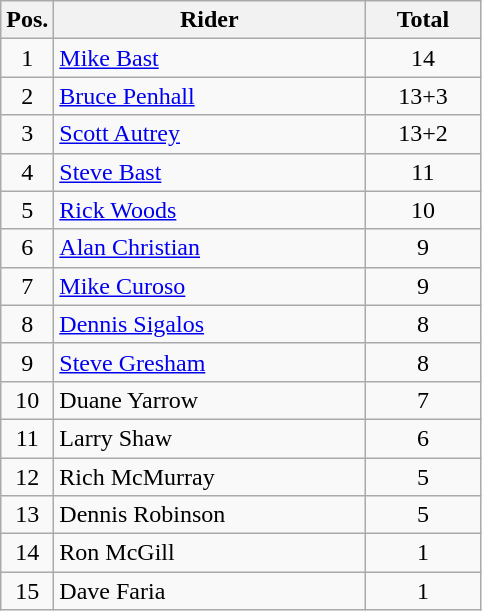<table class=wikitable>
<tr>
<th width=25px>Pos.</th>
<th width=200px>Rider</th>
<th width=70px>Total</th>
</tr>
<tr align=center >
<td>1</td>
<td align=left><a href='#'>Mike Bast</a></td>
<td>14</td>
</tr>
<tr align=center >
<td>2</td>
<td align=left><a href='#'>Bruce Penhall</a></td>
<td>13+3</td>
</tr>
<tr align=center>
<td>3</td>
<td align=left><a href='#'>Scott Autrey</a></td>
<td>13+2</td>
</tr>
<tr align=center>
<td>4</td>
<td align=left><a href='#'>Steve Bast</a></td>
<td>11</td>
</tr>
<tr align=center>
<td>5</td>
<td align=left><a href='#'>Rick Woods</a></td>
<td>10</td>
</tr>
<tr align=center>
<td>6</td>
<td align=left><a href='#'>Alan Christian</a></td>
<td>9</td>
</tr>
<tr align=center>
<td>7</td>
<td align=left><a href='#'>Mike Curoso</a></td>
<td>9</td>
</tr>
<tr align=center>
<td>8</td>
<td align=left><a href='#'>Dennis Sigalos</a></td>
<td>8</td>
</tr>
<tr align=center>
<td>9</td>
<td align=left><a href='#'>Steve Gresham</a></td>
<td>8</td>
</tr>
<tr align=center>
<td>10</td>
<td align=left>Duane Yarrow</td>
<td>7</td>
</tr>
<tr align=center>
<td>11</td>
<td align=left>Larry Shaw</td>
<td>6</td>
</tr>
<tr align=center>
<td>12</td>
<td align=left>Rich McMurray</td>
<td>5</td>
</tr>
<tr align=center>
<td>13</td>
<td align=left>Dennis Robinson</td>
<td>5</td>
</tr>
<tr align=center>
<td>14</td>
<td align=left>Ron McGill</td>
<td>1</td>
</tr>
<tr align=center>
<td>15</td>
<td align=left>Dave Faria</td>
<td>1</td>
</tr>
</table>
